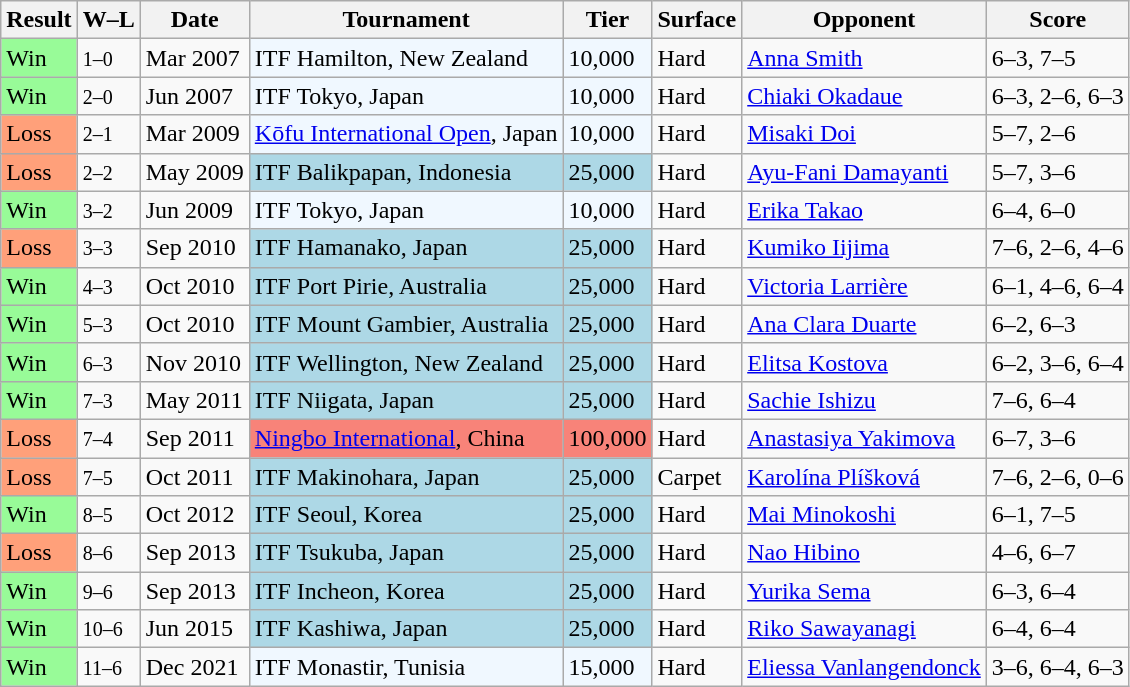<table class="sortable wikitable">
<tr>
<th>Result</th>
<th class="unsortable">W–L</th>
<th>Date</th>
<th>Tournament</th>
<th>Tier</th>
<th>Surface</th>
<th>Opponent</th>
<th class="unsortable">Score</th>
</tr>
<tr>
<td bgcolor="98FB98">Win</td>
<td><small>1–0</small></td>
<td>Mar 2007</td>
<td bgcolor="#f0f8ff">ITF Hamilton, New Zealand</td>
<td bgcolor="#f0f8ff">10,000</td>
<td>Hard</td>
<td> <a href='#'>Anna Smith</a></td>
<td>6–3, 7–5</td>
</tr>
<tr>
<td bgcolor="98FB98">Win</td>
<td><small>2–0</small></td>
<td>Jun 2007</td>
<td bgcolor="#f0f8ff">ITF Tokyo, Japan</td>
<td bgcolor="#f0f8ff">10,000</td>
<td>Hard</td>
<td> <a href='#'>Chiaki Okadaue</a></td>
<td>6–3, 2–6, 6–3</td>
</tr>
<tr>
<td bgcolor="FFA07A">Loss</td>
<td><small>2–1</small></td>
<td>Mar 2009</td>
<td bgcolor="#f0f8ff"><a href='#'>Kōfu International Open</a>, Japan</td>
<td bgcolor="#f0f8ff">10,000</td>
<td>Hard</td>
<td> <a href='#'>Misaki Doi</a></td>
<td>5–7, 2–6</td>
</tr>
<tr>
<td bgcolor="FFA07A">Loss</td>
<td><small>2–2</small></td>
<td>May 2009</td>
<td style="background:lightblue;">ITF Balikpapan, Indonesia</td>
<td style="background:lightblue;">25,000</td>
<td>Hard</td>
<td> <a href='#'>Ayu-Fani Damayanti</a></td>
<td>5–7, 3–6</td>
</tr>
<tr>
<td bgcolor="98FB98">Win</td>
<td><small>3–2</small></td>
<td>Jun 2009</td>
<td bgcolor="#f0f8ff">ITF Tokyo, Japan</td>
<td bgcolor="#f0f8ff">10,000</td>
<td>Hard</td>
<td> <a href='#'>Erika Takao</a></td>
<td>6–4, 6–0</td>
</tr>
<tr>
<td bgcolor="FFA07A">Loss</td>
<td><small>3–3</small></td>
<td>Sep 2010</td>
<td style="background:lightblue;">ITF Hamanako, Japan</td>
<td style="background:lightblue;">25,000</td>
<td>Hard</td>
<td> <a href='#'>Kumiko Iijima</a></td>
<td>7–6, 2–6, 4–6</td>
</tr>
<tr>
<td bgcolor="98FB98">Win</td>
<td><small>4–3</small></td>
<td>Oct 2010</td>
<td style="background:lightblue;">ITF Port Pirie, Australia</td>
<td style="background:lightblue;">25,000</td>
<td>Hard</td>
<td> <a href='#'>Victoria Larrière</a></td>
<td>6–1, 4–6, 6–4</td>
</tr>
<tr>
<td bgcolor="98FB98">Win</td>
<td><small>5–3</small></td>
<td>Oct 2010</td>
<td style="background:lightblue;">ITF Mount Gambier, Australia</td>
<td style="background:lightblue;">25,000</td>
<td>Hard</td>
<td> <a href='#'>Ana Clara Duarte</a></td>
<td>6–2, 6–3</td>
</tr>
<tr>
<td bgcolor="98FB98">Win</td>
<td><small>6–3</small></td>
<td>Nov 2010</td>
<td style="background:lightblue;">ITF Wellington, New Zealand</td>
<td style="background:lightblue;">25,000</td>
<td>Hard</td>
<td> <a href='#'>Elitsa Kostova</a></td>
<td>6–2, 3–6, 6–4</td>
</tr>
<tr>
<td bgcolor="98FB98">Win</td>
<td><small>7–3</small></td>
<td>May 2011</td>
<td style="background:lightblue;">ITF Niigata, Japan</td>
<td style="background:lightblue;">25,000</td>
<td>Hard</td>
<td> <a href='#'>Sachie Ishizu</a></td>
<td>7–6, 6–4</td>
</tr>
<tr>
<td bgcolor="FFA07A">Loss</td>
<td><small>7–4</small></td>
<td>Sep 2011</td>
<td style="background:#f88379;"><a href='#'>Ningbo International</a>, China</td>
<td style="background:#f88379;">100,000</td>
<td>Hard</td>
<td> <a href='#'>Anastasiya Yakimova</a></td>
<td>6–7, 3–6</td>
</tr>
<tr>
<td bgcolor="FFA07A">Loss</td>
<td><small>7–5</small></td>
<td>Oct 2011</td>
<td style="background:lightblue;">ITF Makinohara, Japan</td>
<td style="background:lightblue;">25,000</td>
<td>Carpet</td>
<td> <a href='#'>Karolína Plíšková</a></td>
<td>7–6, 2–6, 0–6</td>
</tr>
<tr>
<td bgcolor="98FB98">Win</td>
<td><small>8–5</small></td>
<td>Oct 2012</td>
<td style="background:lightblue;">ITF Seoul, Korea</td>
<td style="background:lightblue;">25,000</td>
<td>Hard</td>
<td> <a href='#'>Mai Minokoshi</a></td>
<td>6–1, 7–5</td>
</tr>
<tr>
<td bgcolor="FFA07A">Loss</td>
<td><small>8–6</small></td>
<td>Sep 2013</td>
<td style="background:lightblue;">ITF Tsukuba, Japan</td>
<td style="background:lightblue;">25,000</td>
<td>Hard</td>
<td> <a href='#'>Nao Hibino</a></td>
<td>4–6, 6–7</td>
</tr>
<tr>
<td bgcolor="98FB98">Win</td>
<td><small>9–6</small></td>
<td>Sep 2013</td>
<td style="background:lightblue;">ITF Incheon, Korea</td>
<td style="background:lightblue;">25,000</td>
<td>Hard</td>
<td> <a href='#'>Yurika Sema</a></td>
<td>6–3, 6–4</td>
</tr>
<tr>
<td bgcolor="98FB98">Win</td>
<td><small>10–6</small></td>
<td>Jun 2015</td>
<td style="background:lightblue;">ITF Kashiwa, Japan</td>
<td style="background:lightblue;">25,000</td>
<td>Hard</td>
<td> <a href='#'>Riko Sawayanagi</a></td>
<td>6–4, 6–4</td>
</tr>
<tr>
<td bgcolor="98FB98">Win</td>
<td><small>11–6</small></td>
<td>Dec 2021</td>
<td bgcolor="#f0f8ff">ITF Monastir, Tunisia</td>
<td bgcolor="#f0f8ff">15,000</td>
<td>Hard</td>
<td> <a href='#'>Eliessa Vanlangendonck</a></td>
<td>3–6, 6–4, 6–3</td>
</tr>
</table>
